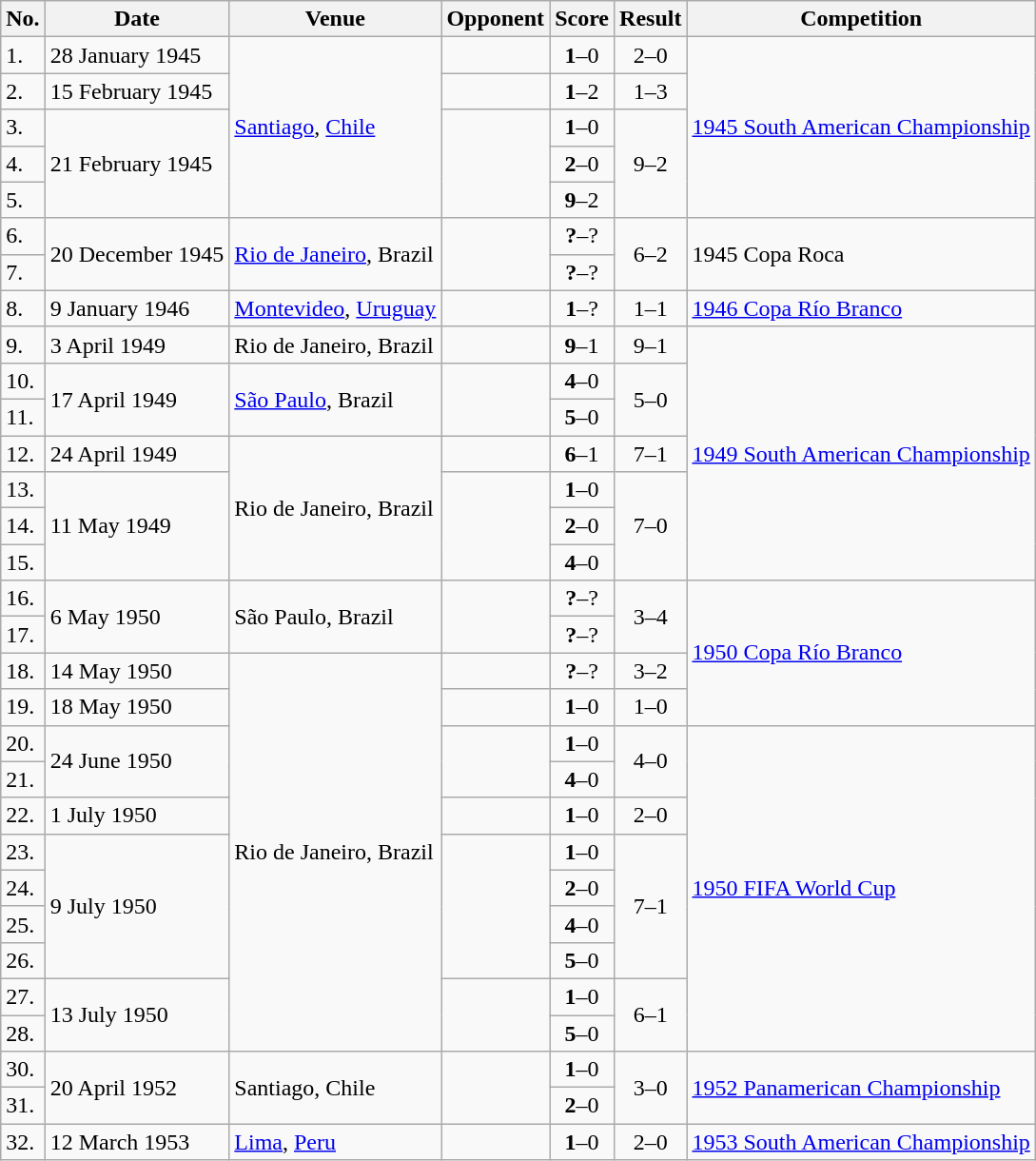<table class="wikitable">
<tr>
<th>No.</th>
<th>Date</th>
<th>Venue</th>
<th>Opponent</th>
<th>Score</th>
<th>Result</th>
<th>Competition</th>
</tr>
<tr>
<td>1.</td>
<td>28 January 1945</td>
<td rowspan=5><a href='#'>Santiago</a>, <a href='#'>Chile</a></td>
<td></td>
<td align=center><strong>1</strong>–0</td>
<td align=center>2–0</td>
<td rowspan=5><a href='#'>1945 South American Championship</a></td>
</tr>
<tr>
<td>2.</td>
<td>15 February 1945</td>
<td></td>
<td align=center><strong>1</strong>–2</td>
<td align=center>1–3</td>
</tr>
<tr>
<td>3.</td>
<td rowspan=3>21 February 1945</td>
<td rowspan=3></td>
<td align=center><strong>1</strong>–0</td>
<td rowspan=3 align=center>9–2</td>
</tr>
<tr>
<td>4.</td>
<td align=center><strong>2</strong>–0</td>
</tr>
<tr>
<td>5.</td>
<td align=center><strong>9</strong>–2</td>
</tr>
<tr>
<td>6.</td>
<td rowspan=2>20 December 1945</td>
<td rowspan=2><a href='#'>Rio de Janeiro</a>, Brazil</td>
<td rowspan=2></td>
<td align=center><strong>?</strong>–?</td>
<td rowspan=2 align=center>6–2</td>
<td rowspan=2>1945 Copa Roca</td>
</tr>
<tr>
<td>7.</td>
<td align=center><strong>?</strong>–?</td>
</tr>
<tr>
<td>8.</td>
<td>9 January 1946</td>
<td><a href='#'>Montevideo</a>, <a href='#'>Uruguay</a></td>
<td></td>
<td align=center><strong>1</strong>–?</td>
<td align=center>1–1</td>
<td><a href='#'>1946 Copa Río Branco</a></td>
</tr>
<tr>
<td>9.</td>
<td>3 April 1949</td>
<td>Rio de Janeiro, Brazil</td>
<td></td>
<td align=center><strong>9</strong>–1</td>
<td align=center>9–1</td>
<td rowspan=7><a href='#'>1949 South American Championship</a></td>
</tr>
<tr>
<td>10.</td>
<td rowspan=2>17 April 1949</td>
<td rowspan=2><a href='#'>São Paulo</a>, Brazil</td>
<td rowspan=2></td>
<td align=center><strong>4</strong>–0</td>
<td rowspan=2 align=center>5–0</td>
</tr>
<tr>
<td>11.</td>
<td align=center><strong>5</strong>–0</td>
</tr>
<tr>
<td>12.</td>
<td>24 April 1949</td>
<td rowspan=4>Rio de Janeiro, Brazil</td>
<td></td>
<td align=center><strong>6</strong>–1</td>
<td align=center>7–1</td>
</tr>
<tr>
<td>13.</td>
<td rowspan=3>11 May 1949</td>
<td rowspan=3></td>
<td align=center><strong>1</strong>–0</td>
<td rowspan=3 align=center>7–0</td>
</tr>
<tr>
<td>14.</td>
<td align=center><strong>2</strong>–0</td>
</tr>
<tr>
<td>15.</td>
<td align=center><strong>4</strong>–0</td>
</tr>
<tr>
<td>16.</td>
<td rowspan=2>6 May 1950</td>
<td rowspan=2>São Paulo, Brazil</td>
<td rowspan=2></td>
<td align=center><strong>?</strong>–?</td>
<td rowspan=2 align=center>3–4</td>
<td rowspan=4><a href='#'>1950 Copa Río Branco</a></td>
</tr>
<tr>
<td>17.</td>
<td align=center><strong>?</strong>–?</td>
</tr>
<tr>
<td>18.</td>
<td>14 May 1950</td>
<td rowspan=11>Rio de Janeiro, Brazil</td>
<td></td>
<td align=center><strong>?</strong>–?</td>
<td align=center>3–2</td>
</tr>
<tr>
<td>19.</td>
<td>18 May 1950</td>
<td></td>
<td align=center><strong>1</strong>–0</td>
<td align=center>1–0</td>
</tr>
<tr>
<td>20.</td>
<td rowspan=2>24 June 1950</td>
<td rowspan=2></td>
<td align=center><strong>1</strong>–0</td>
<td rowspan=2 align=center>4–0</td>
<td rowspan=9><a href='#'>1950 FIFA World Cup</a></td>
</tr>
<tr>
<td>21.</td>
<td align=center><strong>4</strong>–0</td>
</tr>
<tr>
<td>22.</td>
<td>1 July 1950</td>
<td></td>
<td align=center><strong>1</strong>–0</td>
<td align=center>2–0</td>
</tr>
<tr>
<td>23.</td>
<td rowspan=4>9 July 1950</td>
<td rowspan=4></td>
<td align=center><strong>1</strong>–0</td>
<td rowspan=4 align=center>7–1</td>
</tr>
<tr>
<td>24.</td>
<td align=center><strong>2</strong>–0</td>
</tr>
<tr>
<td>25.</td>
<td align=center><strong>4</strong>–0</td>
</tr>
<tr>
<td>26.</td>
<td align=center><strong>5</strong>–0</td>
</tr>
<tr>
<td>27.</td>
<td rowspan=2>13 July 1950</td>
<td rowspan=2></td>
<td align=center><strong>1</strong>–0</td>
<td rowspan=2 align=center>6–1</td>
</tr>
<tr>
<td>28.</td>
<td align=center><strong>5</strong>–0</td>
</tr>
<tr>
<td>30.</td>
<td rowspan=2>20 April 1952</td>
<td rowspan=2>Santiago, Chile</td>
<td rowspan=2></td>
<td align=center><strong>1</strong>–0</td>
<td rowspan=2 align=center>3–0</td>
<td rowspan=2><a href='#'>1952 Panamerican Championship</a></td>
</tr>
<tr>
<td>31.</td>
<td align=center><strong>2</strong>–0</td>
</tr>
<tr>
<td>32.</td>
<td>12 March 1953</td>
<td><a href='#'>Lima</a>, <a href='#'>Peru</a></td>
<td></td>
<td align=center><strong>1</strong>–0</td>
<td align=center>2–0</td>
<td><a href='#'>1953 South American Championship</a></td>
</tr>
</table>
